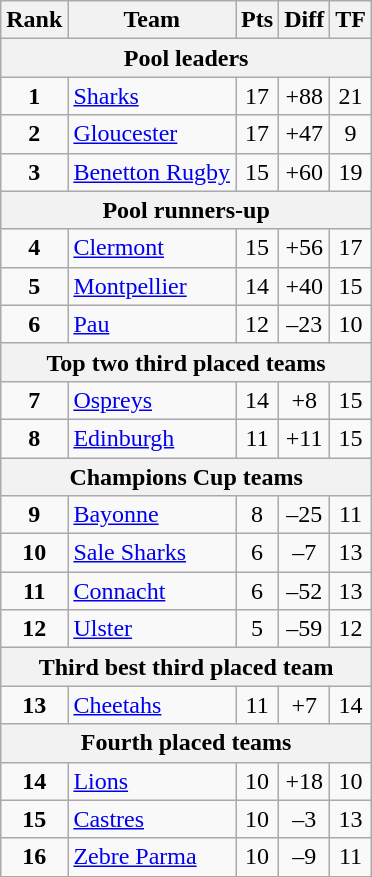<table class="wikitable" style="text-align: center;">
<tr>
<th>Rank</th>
<th>Team</th>
<th>Pts</th>
<th>Diff</th>
<th>TF</th>
</tr>
<tr>
<th colspan=5>Pool leaders</th>
</tr>
<tr>
<td><strong>1</strong></td>
<td align=left> <a href='#'>Sharks</a></td>
<td>17</td>
<td>+88</td>
<td>21</td>
</tr>
<tr>
<td><strong>2</strong></td>
<td align=left> <a href='#'>Gloucester</a></td>
<td>17</td>
<td>+47</td>
<td>9</td>
</tr>
<tr>
<td><strong>3</strong></td>
<td align=left> <a href='#'>Benetton Rugby</a></td>
<td>15</td>
<td>+60</td>
<td>19</td>
</tr>
<tr>
<th colspan=5>Pool runners-up</th>
</tr>
<tr>
<td><strong>4</strong></td>
<td align=left> <a href='#'>Clermont</a></td>
<td>15</td>
<td>+56</td>
<td>17</td>
</tr>
<tr>
<td><strong>5</strong></td>
<td align=left> <a href='#'>Montpellier</a></td>
<td>14</td>
<td>+40</td>
<td>15</td>
</tr>
<tr>
<td><strong>6</strong></td>
<td align=left> <a href='#'>Pau</a></td>
<td>12</td>
<td>–23</td>
<td>10</td>
</tr>
<tr>
<th colspan=5>Top two third placed teams</th>
</tr>
<tr>
<td><strong>7</strong></td>
<td align=left> <a href='#'>Ospreys</a></td>
<td>14</td>
<td>+8</td>
<td>15</td>
</tr>
<tr>
<td><strong>8</strong></td>
<td align=left> <a href='#'>Edinburgh</a></td>
<td>11</td>
<td>+11</td>
<td>15</td>
</tr>
<tr>
<th colspan=5>Champions Cup teams</th>
</tr>
<tr>
<td><strong>9</strong></td>
<td align=left> <a href='#'>Bayonne</a></td>
<td>8</td>
<td>–25</td>
<td>11</td>
</tr>
<tr>
<td><strong>10</strong></td>
<td align=left> <a href='#'>Sale Sharks</a></td>
<td>6</td>
<td>–7</td>
<td>13</td>
</tr>
<tr>
<td><strong>11</strong></td>
<td align=left> <a href='#'>Connacht</a></td>
<td>6</td>
<td>–52</td>
<td>13</td>
</tr>
<tr>
<td><strong>12</strong></td>
<td align=left> <a href='#'>Ulster</a></td>
<td>5</td>
<td>–59</td>
<td>12</td>
</tr>
<tr>
<th colspan=5>Third best third placed team</th>
</tr>
<tr>
<td><strong>13</strong></td>
<td align=left> <a href='#'>Cheetahs</a></td>
<td>11</td>
<td>+7</td>
<td>14</td>
</tr>
<tr>
<th colspan=5>Fourth placed teams</th>
</tr>
<tr>
<td><strong>14</strong></td>
<td align=left> <a href='#'>Lions</a></td>
<td>10</td>
<td>+18</td>
<td>10</td>
</tr>
<tr>
<td><strong>15</strong></td>
<td align=left> <a href='#'>Castres</a></td>
<td>10</td>
<td>–3</td>
<td>13</td>
</tr>
<tr>
<td><strong>16</strong></td>
<td align=left> <a href='#'>Zebre Parma</a></td>
<td>10</td>
<td>–9</td>
<td>11</td>
</tr>
</table>
